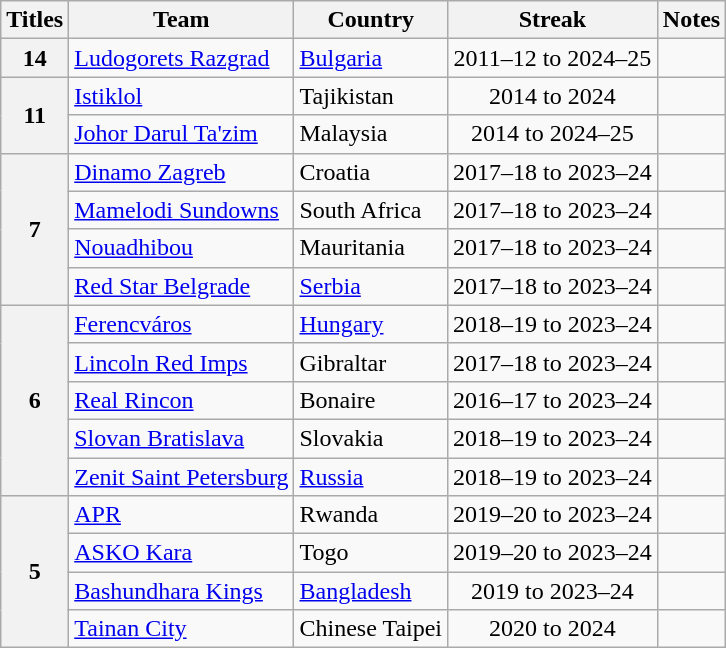<table class="wikitable" style="text-align:center">
<tr>
<th>Titles</th>
<th>Team</th>
<th>Country</th>
<th>Streak</th>
<th>Notes</th>
</tr>
<tr>
<th scope=row rowspan=1>14</th>
<td align=left><a href='#'>Ludogorets Razgrad</a></td>
<td align=left> <a href='#'>Bulgaria</a></td>
<td>2011–12 to 2024–25</td>
<td></td>
</tr>
<tr>
<th scope=row rowspan=2>11</th>
<td align=left><a href='#'>Istiklol</a></td>
<td align=left> Tajikistan</td>
<td>2014 to 2024</td>
<td></td>
</tr>
<tr>
<td align=left><a href='#'>Johor Darul Ta'zim</a></td>
<td align=left> Malaysia</td>
<td>2014 to 2024–25</td>
<td></td>
</tr>
<tr>
<th scope=row rowspan=4>7</th>
<td align=left><a href='#'>Dinamo Zagreb</a></td>
<td align=left> Croatia</td>
<td>2017–18 to 2023–24</td>
<td></td>
</tr>
<tr>
<td align=left><a href='#'>Mamelodi Sundowns</a></td>
<td align=left> South Africa</td>
<td>2017–18 to 2023–24</td>
<td></td>
</tr>
<tr>
<td align=left><a href='#'>Nouadhibou</a></td>
<td align=left> Mauritania</td>
<td>2017–18 to 2023–24</td>
<td></td>
</tr>
<tr>
<td align=left><a href='#'>Red Star Belgrade</a></td>
<td align=left> <a href='#'>Serbia</a></td>
<td>2017–18 to 2023–24</td>
<td></td>
</tr>
<tr>
<th scope=row rowspan=5>6</th>
<td align=left><a href='#'>Ferencváros</a></td>
<td align=left> <a href='#'>Hungary</a></td>
<td>2018–19 to 2023–24</td>
<td></td>
</tr>
<tr>
<td align=left><a href='#'>Lincoln Red Imps</a></td>
<td align=left> Gibraltar</td>
<td>2017–18 to 2023–24</td>
<td></td>
</tr>
<tr>
<td align=left><a href='#'>Real Rincon</a></td>
<td align=left> Bonaire</td>
<td>2016–17 to 2023–24</td>
<td></td>
</tr>
<tr>
<td align=left><a href='#'>Slovan Bratislava</a></td>
<td align=left> Slovakia</td>
<td>2018–19 to 2023–24</td>
<td></td>
</tr>
<tr>
<td align=left><a href='#'>Zenit Saint Petersburg</a></td>
<td align=left> <a href='#'>Russia</a></td>
<td>2018–19 to 2023–24</td>
<td></td>
</tr>
<tr>
<th scope=row rowspan=4>5</th>
<td align=left><a href='#'>APR</a></td>
<td align=left> Rwanda</td>
<td>2019–20 to 2023–24</td>
<td></td>
</tr>
<tr>
<td align=left><a href='#'>ASKO Kara</a></td>
<td align=left> Togo</td>
<td>2019–20 to 2023–24</td>
<td></td>
</tr>
<tr>
<td align=left><a href='#'>Bashundhara Kings</a></td>
<td align=left> <a href='#'>Bangladesh</a></td>
<td>2019 to 2023–24</td>
<td></td>
</tr>
<tr>
<td align=left><a href='#'>Tainan City</a></td>
<td align=left> Chinese Taipei</td>
<td>2020 to 2024</td>
<td></td>
</tr>
</table>
